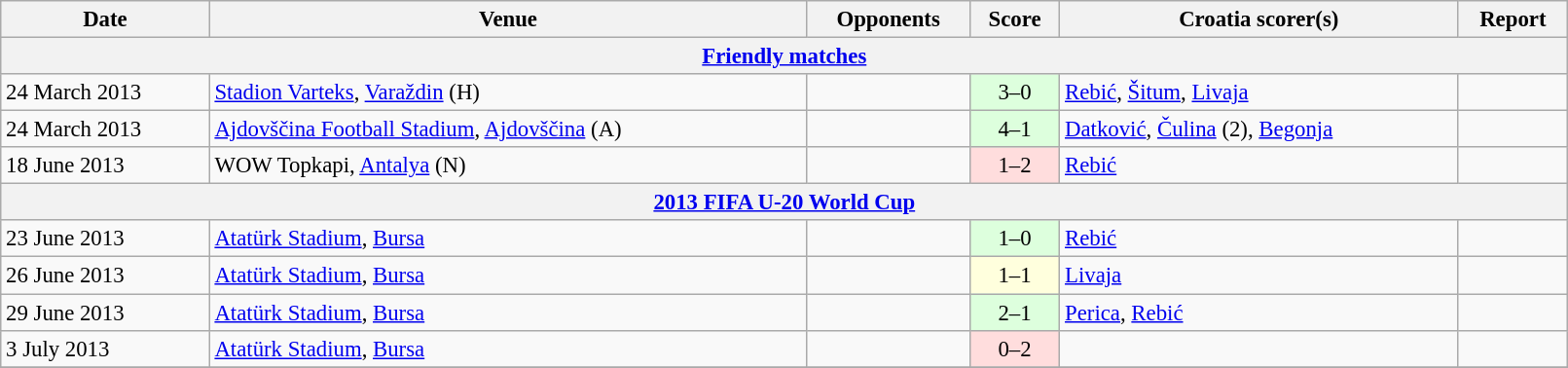<table class="wikitable" width=85%; style="font-size:95%;">
<tr>
<th>Date</th>
<th>Venue</th>
<th>Opponents</th>
<th>Score</th>
<th>Croatia scorer(s)</th>
<th>Report</th>
</tr>
<tr>
<th colspan=7><a href='#'>Friendly matches</a></th>
</tr>
<tr>
<td>24 March 2013</td>
<td><a href='#'>Stadion Varteks</a>, <a href='#'>Varaždin</a> (H)</td>
<td></td>
<td align=center bgcolor=ddffdd>3–0</td>
<td><a href='#'>Rebić</a>, <a href='#'>Šitum</a>, <a href='#'>Livaja</a></td>
<td></td>
</tr>
<tr>
<td>24 March 2013</td>
<td><a href='#'>Ajdovščina Football Stadium</a>, <a href='#'>Ajdovščina</a> (A)</td>
<td></td>
<td align=center bgcolor=ddffdd>4–1</td>
<td><a href='#'>Datković</a>, <a href='#'>Čulina</a> (2), <a href='#'>Begonja</a></td>
<td></td>
</tr>
<tr>
<td>18 June 2013</td>
<td>WOW Topkapi, <a href='#'>Antalya</a> (N)</td>
<td></td>
<td align=center bgcolor=ffdddd>1–2</td>
<td><a href='#'>Rebić</a></td>
<td></td>
</tr>
<tr>
<th colspan=7><a href='#'>2013 FIFA U-20 World Cup</a></th>
</tr>
<tr>
<td>23 June 2013</td>
<td><a href='#'>Atatürk Stadium</a>, <a href='#'>Bursa</a></td>
<td></td>
<td align=center bgcolor=ddffdd>1–0</td>
<td><a href='#'>Rebić</a></td>
<td></td>
</tr>
<tr>
<td>26 June 2013</td>
<td><a href='#'>Atatürk Stadium</a>, <a href='#'>Bursa</a></td>
<td></td>
<td align=center bgcolor=ffffdd>1–1</td>
<td><a href='#'>Livaja</a></td>
<td></td>
</tr>
<tr>
<td>29 June 2013</td>
<td><a href='#'>Atatürk Stadium</a>, <a href='#'>Bursa</a></td>
<td></td>
<td align=center bgcolor=ddffdd>2–1</td>
<td><a href='#'>Perica</a>, <a href='#'>Rebić</a></td>
<td></td>
</tr>
<tr>
<td>3 July 2013</td>
<td><a href='#'>Atatürk Stadium</a>, <a href='#'>Bursa</a></td>
<td></td>
<td align=center bgcolor=ffdddd>0–2</td>
<td></td>
<td></td>
</tr>
<tr>
</tr>
</table>
